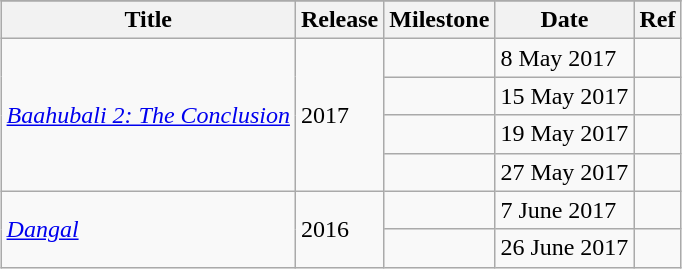<table class="wikitable sortable" style="margin:auto;">
<tr>
</tr>
<tr>
<th>Title</th>
<th>Release</th>
<th>Milestone</th>
<th>Date</th>
<th>Ref</th>
</tr>
<tr>
<td rowspan="4"><em><a href='#'>Baahubali 2: The Conclusion</a></em></td>
<td rowspan="4">2017</td>
<td></td>
<td>8 May 2017</td>
<td></td>
</tr>
<tr>
<td></td>
<td>15 May 2017</td>
<td></td>
</tr>
<tr>
<td></td>
<td>19 May 2017</td>
<td></td>
</tr>
<tr>
<td></td>
<td>27 May 2017</td>
<td></td>
</tr>
<tr>
<td rowspan="2"><em><a href='#'>Dangal</a></em></td>
<td rowspan="2">2016</td>
<td></td>
<td>7 June 2017</td>
<td></td>
</tr>
<tr>
<td></td>
<td>26 June 2017</td>
<td></td>
</tr>
</table>
